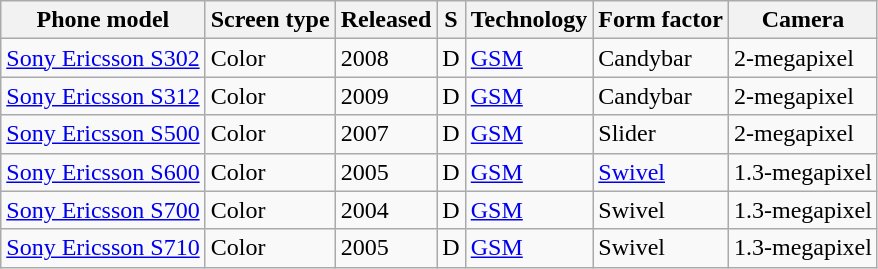<table class="wikitable sortable">
<tr>
<th><strong>Phone model</strong></th>
<th><strong>Screen type</strong></th>
<th><strong>Released</strong></th>
<th><strong>S</strong></th>
<th><strong>Technology</strong></th>
<th><strong>Form factor</strong></th>
<th><strong>Camera</strong></th>
</tr>
<tr>
<td><a href='#'>Sony Ericsson S302</a></td>
<td>Color</td>
<td>2008</td>
<td>D</td>
<td><a href='#'>GSM</a></td>
<td>Candybar</td>
<td>2-megapixel</td>
</tr>
<tr>
<td><a href='#'>Sony Ericsson S312</a></td>
<td>Color</td>
<td>2009</td>
<td>D</td>
<td><a href='#'>GSM</a></td>
<td>Candybar</td>
<td>2-megapixel</td>
</tr>
<tr>
<td><a href='#'>Sony Ericsson S500</a></td>
<td>Color</td>
<td>2007</td>
<td>D</td>
<td><a href='#'>GSM</a></td>
<td>Slider</td>
<td>2-megapixel</td>
</tr>
<tr>
<td><a href='#'>Sony Ericsson S600</a></td>
<td>Color</td>
<td>2005</td>
<td>D</td>
<td><a href='#'>GSM</a></td>
<td><a href='#'>Swivel</a></td>
<td>1.3-megapixel</td>
</tr>
<tr>
<td><a href='#'>Sony Ericsson S700</a></td>
<td>Color</td>
<td>2004</td>
<td>D</td>
<td><a href='#'>GSM</a></td>
<td>Swivel</td>
<td>1.3-megapixel</td>
</tr>
<tr>
<td><a href='#'>Sony Ericsson S710</a></td>
<td>Color</td>
<td>2005</td>
<td>D</td>
<td><a href='#'>GSM</a></td>
<td>Swivel</td>
<td>1.3-megapixel</td>
</tr>
</table>
